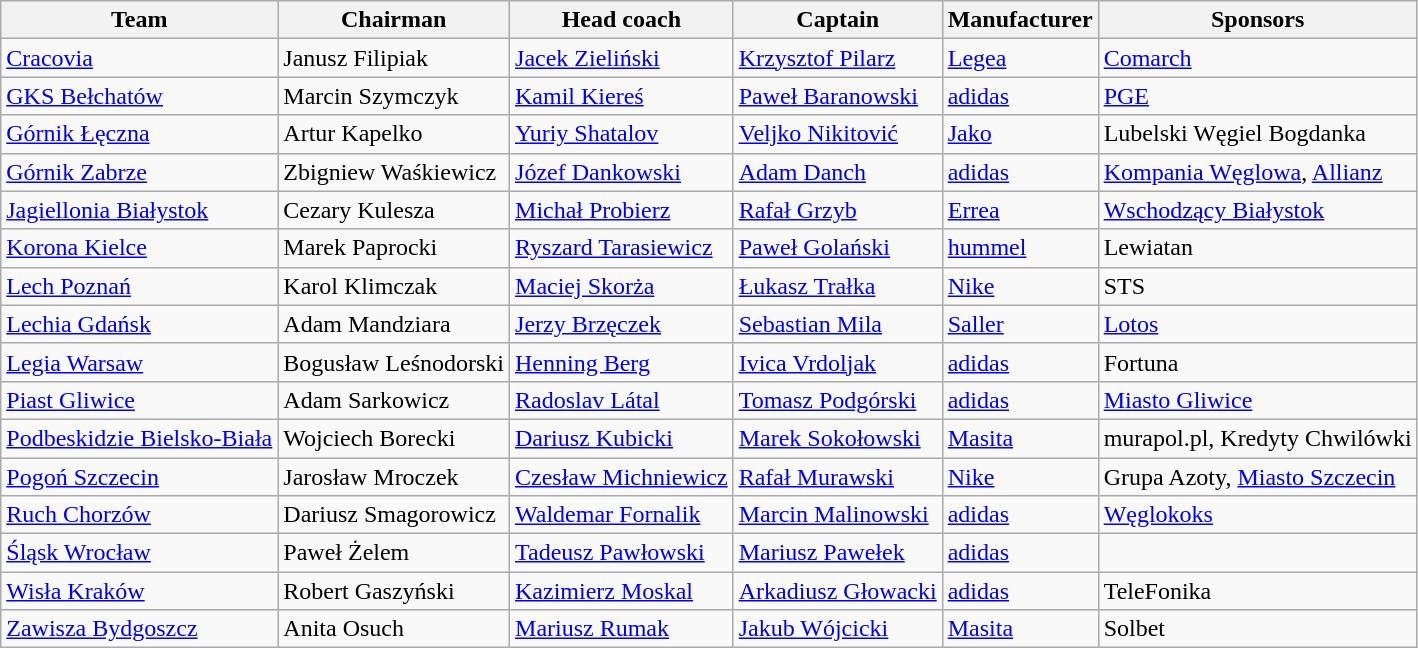<table class="wikitable sortable">
<tr>
<th>Team</th>
<th>Chairman</th>
<th>Head coach</th>
<th>Captain</th>
<th>Manufacturer</th>
<th>Sponsors</th>
</tr>
<tr>
<td><a href='#'>Cracovia</a></td>
<td> Janusz Filipiak</td>
<td> <a href='#'>Jacek Zieliński</a></td>
<td> <a href='#'>Krzysztof Pilarz</a></td>
<td><a href='#'>Legea</a></td>
<td><a href='#'>Comarch</a></td>
</tr>
<tr>
<td><a href='#'>GKS Bełchatów</a></td>
<td> Marcin Szymczyk</td>
<td> <a href='#'>Kamil Kiereś</a></td>
<td> <a href='#'>Paweł Baranowski</a></td>
<td><a href='#'>adidas</a></td>
<td><a href='#'>PGE</a></td>
</tr>
<tr>
<td><a href='#'>Górnik Łęczna</a></td>
<td> Artur Kapelko</td>
<td>  <a href='#'>Yuriy Shatalov</a></td>
<td> <a href='#'>Veljko Nikitović</a></td>
<td><a href='#'>Jako</a></td>
<td>Lubelski Węgiel Bogdanka</td>
</tr>
<tr>
<td><a href='#'>Górnik Zabrze</a></td>
<td> Zbigniew Waśkiewicz</td>
<td> <a href='#'>Józef Dankowski</a></td>
<td> <a href='#'>Adam Danch</a></td>
<td><a href='#'>adidas</a></td>
<td><a href='#'>Kompania Węglowa</a>, <a href='#'>Allianz</a></td>
</tr>
<tr>
<td><a href='#'>Jagiellonia Białystok</a></td>
<td> Cezary Kulesza</td>
<td> <a href='#'>Michał Probierz</a></td>
<td> <a href='#'>Rafał Grzyb</a></td>
<td><a href='#'>Errea</a></td>
<td><a href='#'>Wschodzący Białystok</a></td>
</tr>
<tr>
<td><a href='#'>Korona Kielce</a></td>
<td> Marek Paprocki</td>
<td> <a href='#'>Ryszard Tarasiewicz</a></td>
<td> <a href='#'>Paweł Golański</a></td>
<td><a href='#'>hummel</a></td>
<td>Lewiatan</td>
</tr>
<tr>
<td><a href='#'>Lech Poznań</a></td>
<td> Karol Klimczak</td>
<td> <a href='#'>Maciej Skorża</a></td>
<td> <a href='#'>Łukasz Trałka</a></td>
<td><a href='#'>Nike</a></td>
<td>STS</td>
</tr>
<tr>
<td><a href='#'>Lechia Gdańsk</a></td>
<td> Adam Mandziara</td>
<td> <a href='#'>Jerzy Brzęczek</a></td>
<td> <a href='#'>Sebastian Mila</a></td>
<td><a href='#'>Saller</a></td>
<td><a href='#'>Lotos</a></td>
</tr>
<tr>
<td><a href='#'>Legia Warsaw</a></td>
<td> Bogusław Leśnodorski</td>
<td> <a href='#'>Henning Berg</a></td>
<td> <a href='#'>Ivica Vrdoljak</a></td>
<td><a href='#'>adidas</a></td>
<td>Fortuna</td>
</tr>
<tr>
<td><a href='#'>Piast Gliwice</a></td>
<td> Adam Sarkowicz</td>
<td> <a href='#'>Radoslav Látal</a></td>
<td> <a href='#'>Tomasz Podgórski</a></td>
<td><a href='#'>adidas</a></td>
<td><a href='#'>Miasto Gliwice</a></td>
</tr>
<tr>
<td><a href='#'>Podbeskidzie Bielsko-Biała</a></td>
<td> Wojciech Borecki</td>
<td> <a href='#'>Dariusz Kubicki</a></td>
<td> <a href='#'>Marek Sokołowski</a></td>
<td><a href='#'>Masita</a></td>
<td>murapol.pl, Kredyty Chwilówki</td>
</tr>
<tr>
<td><a href='#'>Pogoń Szczecin</a></td>
<td> Jarosław Mroczek</td>
<td> <a href='#'>Czesław Michniewicz</a></td>
<td> <a href='#'>Rafał Murawski</a></td>
<td><a href='#'>Nike</a></td>
<td>Grupa Azoty, <a href='#'>Miasto Szczecin</a></td>
</tr>
<tr>
<td><a href='#'>Ruch Chorzów</a></td>
<td> Dariusz Smagorowicz</td>
<td> <a href='#'>Waldemar Fornalik</a></td>
<td> <a href='#'>Marcin Malinowski</a></td>
<td><a href='#'>adidas</a></td>
<td><a href='#'>Węglokoks</a></td>
</tr>
<tr>
<td><a href='#'>Śląsk Wrocław</a></td>
<td> Paweł Żelem</td>
<td> <a href='#'>Tadeusz Pawłowski</a></td>
<td> <a href='#'>Mariusz Pawełek</a></td>
<td><a href='#'>adidas</a></td>
<td></td>
</tr>
<tr>
<td><a href='#'>Wisła Kraków</a></td>
<td> Robert Gaszyński</td>
<td> <a href='#'>Kazimierz Moskal</a></td>
<td> <a href='#'>Arkadiusz Głowacki</a></td>
<td><a href='#'>adidas</a></td>
<td>TeleFonika</td>
</tr>
<tr>
<td><a href='#'>Zawisza Bydgoszcz</a></td>
<td> Anita Osuch</td>
<td> <a href='#'>Mariusz Rumak</a></td>
<td> <a href='#'>Jakub Wójcicki</a></td>
<td><a href='#'>Masita</a></td>
<td>Solbet</td>
</tr>
</table>
